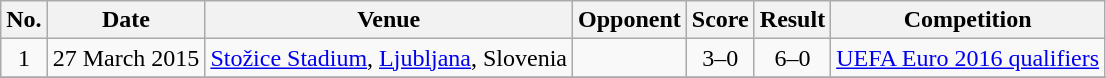<table class="wikitable sortable">
<tr>
<th scope="col">No.</th>
<th scope="col">Date</th>
<th scope="col">Venue</th>
<th scope="col">Opponent</th>
<th scope="col">Score</th>
<th scope="col">Result</th>
<th scope="col">Competition</th>
</tr>
<tr>
<td align=center>1</td>
<td>27 March 2015</td>
<td><a href='#'>Stožice Stadium</a>, <a href='#'>Ljubljana</a>, Slovenia</td>
<td></td>
<td align=center>3–0</td>
<td align=center>6–0</td>
<td><a href='#'>UEFA Euro 2016 qualifiers</a></td>
</tr>
<tr>
</tr>
</table>
